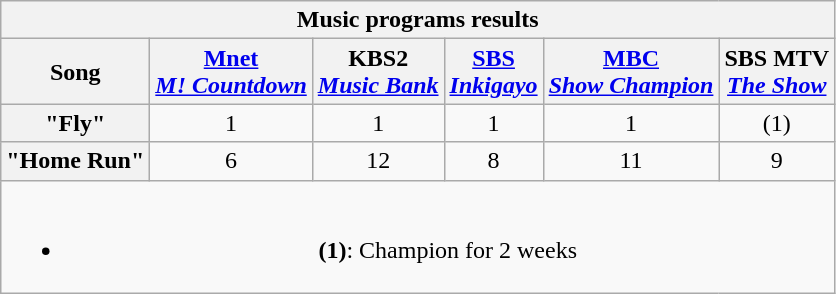<table class="wikitable plainrowheaders" style="text-align:center">
<tr>
<th colspan="6">Music programs results</th>
</tr>
<tr>
<th>Song</th>
<th scope="col"><a href='#'>Mnet</a><br><em><a href='#'>M! Countdown</a></em></th>
<th scope="col">KBS2<br><em><a href='#'>Music Bank</a></em></th>
<th scope="col"><a href='#'>SBS</a><br><em><a href='#'>Inkigayo</a></em></th>
<th scope="col"><a href='#'>MBC</a><br><em><a href='#'>Show Champion</a></em></th>
<th scope="col">SBS MTV<br><em><a href='#'>The Show</a></em></th>
</tr>
<tr>
<th scope="row">"Fly"</th>
<td>1</td>
<td>1</td>
<td>1</td>
<td>1</td>
<td>(1)</td>
</tr>
<tr>
<th scope="row">"Home Run"</th>
<td>6</td>
<td>12</td>
<td>8</td>
<td>11</td>
<td>9</td>
</tr>
<tr>
<td colspan="6"><br><ul><li><strong>(1)</strong>: Champion for 2 weeks</li></ul></td>
</tr>
</table>
